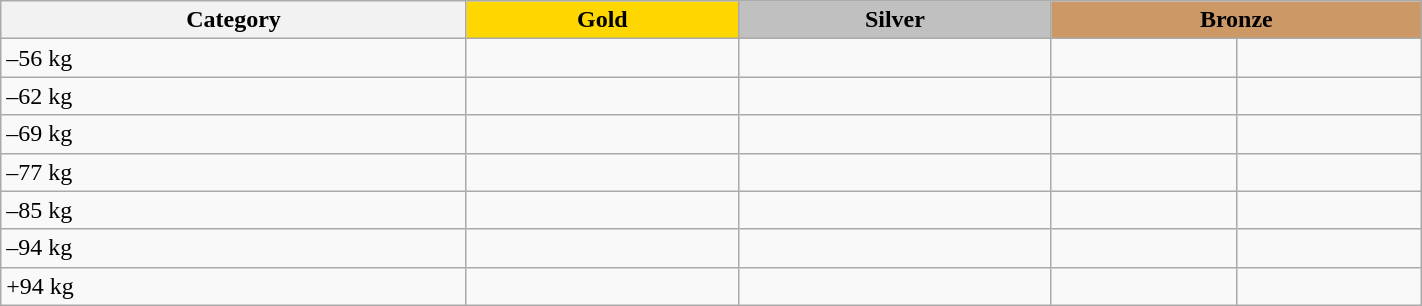<table class=wikitable  width=75%>
<tr>
<th>Category</th>
<th style="background: gold">Gold</th>
<th style="background: silver">Silver</th>
<th style="background: #cc9966" colspan=2>Bronze</th>
</tr>
<tr>
<td>–56 kg</td>
<td></td>
<td></td>
<td></td>
<td></td>
</tr>
<tr>
<td>–62 kg</td>
<td></td>
<td></td>
<td></td>
<td></td>
</tr>
<tr>
<td>–69 kg</td>
<td></td>
<td></td>
<td></td>
<td></td>
</tr>
<tr>
<td>–77 kg</td>
<td></td>
<td></td>
<td></td>
<td></td>
</tr>
<tr>
<td>–85 kg</td>
<td></td>
<td></td>
<td></td>
<td></td>
</tr>
<tr>
<td>–94 kg</td>
<td></td>
<td></td>
<td><br></td>
<td></td>
</tr>
<tr>
<td>+94 kg</td>
<td></td>
<td></td>
<td></td>
<td></td>
</tr>
</table>
